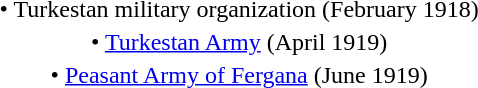<table style="text-align: center">
<tr>
<td>• Turkestan military organization (February 1918)</td>
</tr>
<tr>
<td colspan="5">• <a href='#'>Turkestan Army</a> (April 1919)</td>
</tr>
<tr>
<td colspan="5">• <a href='#'>Peasant Army of Fergana</a> (June 1919)</td>
</tr>
<tr>
</tr>
</table>
